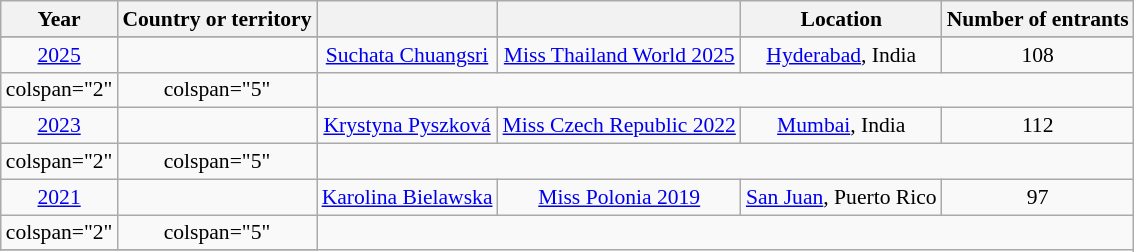<table class="wikitable " style="font-size: 90%; text-align:center;">
<tr>
<th>Year</th>
<th>Country or territory</th>
<th></th>
<th></th>
<th>Location</th>
<th>Number of entrants</th>
</tr>
<tr>
</tr>
<tr>
<td><a href='#'>2025</a></td>
<td></td>
<td><a href='#'>Suchata Chuangsri</a></td>
<td><a href='#'>Miss Thailand World 2025</a></td>
<td><a href='#'>Hyderabad</a>, India</td>
<td>108</td>
</tr>
<tr>
<td>colspan="2" </td>
<td>colspan="5" </td>
</tr>
<tr>
<td><a href='#'>2023</a></td>
<td></td>
<td><a href='#'>Krystyna Pyszková</a></td>
<td><a href='#'>Miss Czech Republic 2022</a></td>
<td><a href='#'>Mumbai</a>, India</td>
<td>112</td>
</tr>
<tr>
<td>colspan="2" </td>
<td>colspan="5" </td>
</tr>
<tr>
<td><a href='#'>2021</a></td>
<td></td>
<td><a href='#'>Karolina Bielawska</a></td>
<td><a href='#'>Miss Polonia 2019</a></td>
<td><a href='#'>San Juan</a>, Puerto Rico</td>
<td>97</td>
</tr>
<tr>
<td>colspan="2" </td>
<td>colspan="5" </td>
</tr>
<tr>
</tr>
</table>
